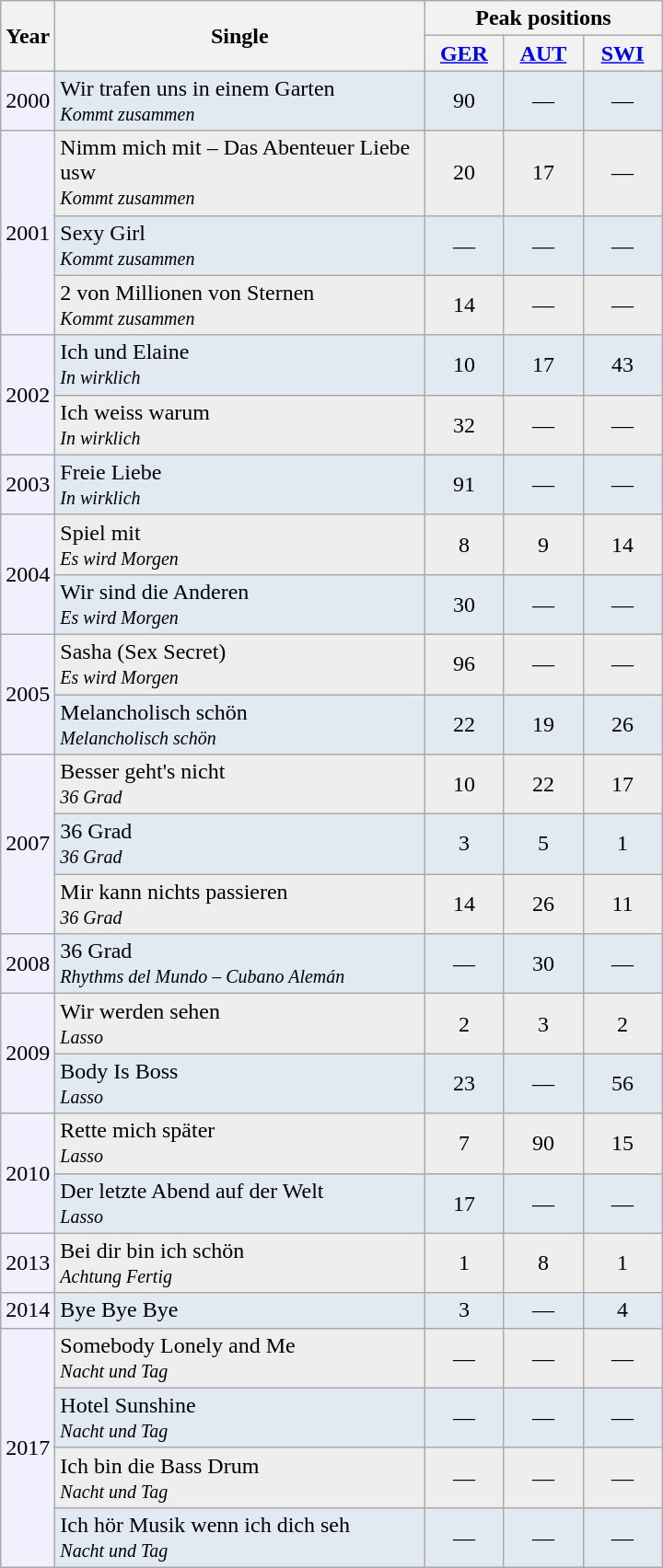<table class="wikitable">
<tr class="hintergrundfarbe8">
<th rowspan="2">Year</th>
<th width="260" rowspan="2">Single</th>
<th colspan="3">Peak positions</th>
</tr>
<tr class="hintergrundfarbe8">
<th width="50"><a href='#'>GER</a></th>
<th width="50"><a href='#'>AUT</a></th>
<th width="50"><a href='#'>SWI</a></th>
</tr>
<tr bgcolor="#E1E9F3">
<td bgcolor="#f0f0ff">2000</td>
<td>Wir trafen uns in einem Garten<br><small><em>Kommt zusammen</em></small></td>
<td align="center">90</td>
<td align="center">—</td>
<td align="center">—</td>
</tr>
<tr bgcolor="#eeeeee">
<td rowspan="3" bgcolor="#f0f0ff">2001</td>
<td>Nimm mich mit – Das Abenteuer Liebe usw<br><small><em>Kommt zusammen</em></small></td>
<td align="center">20</td>
<td align="center">17</td>
<td align="center">—</td>
</tr>
<tr bgcolor="#E1E9F3">
<td>Sexy Girl<br><small><em>Kommt zusammen</em></small></td>
<td align="center">—</td>
<td align="center">—</td>
<td align="center">—</td>
</tr>
<tr bgcolor="#eeeeee">
<td>2 von Millionen von Sternen<br><small><em>Kommt zusammen</em></small></td>
<td align="center">14</td>
<td align="center">—</td>
<td align="center">—</td>
</tr>
<tr bgcolor="#E1E9F3">
<td rowspan="2" bgcolor="#f0f0ff">2002</td>
<td>Ich und Elaine<br><small><em>In wirklich</em></small></td>
<td align="center">10</td>
<td align="center">17</td>
<td align="center">43</td>
</tr>
<tr bgcolor="#eeeeee">
<td>Ich weiss warum<br><small><em>In wirklich</em></small></td>
<td align="center">32</td>
<td align="center">—</td>
<td align="center">—</td>
</tr>
<tr bgcolor="#E1E9F3">
<td bgcolor="#f0f0ff">2003</td>
<td>Freie Liebe<br><small><em>In wirklich</em></small></td>
<td align="center">91</td>
<td align="center">—</td>
<td align="center">—</td>
</tr>
<tr bgcolor="#eeeeee">
<td rowspan="2" bgcolor="#f0f0ff">2004</td>
<td>Spiel mit<br><small><em>Es wird Morgen</em></small></td>
<td align="center">8</td>
<td align="center">9</td>
<td align="center">14</td>
</tr>
<tr bgcolor="#E1E9F3">
<td>Wir sind die Anderen<br><small><em>Es wird Morgen</em></small></td>
<td align="center">30</td>
<td align="center">—</td>
<td align="center">—</td>
</tr>
<tr bgcolor="#eeeeee">
<td rowspan="2" bgcolor="#f0f0ff">2005</td>
<td>Sasha (Sex Secret)<br><small><em>Es wird Morgen</em></small></td>
<td align="center">96</td>
<td align="center">—</td>
<td align="center">—</td>
</tr>
<tr bgcolor="#E1E9F3">
<td>Melancholisch schön<br><small><em>Melancholisch schön</em></small></td>
<td align="center">22</td>
<td align="center">19</td>
<td align="center">26</td>
</tr>
<tr bgcolor="#eeeeee">
<td rowspan="3" bgcolor="#f0f0ff">2007</td>
<td>Besser geht's nicht<br><small><em>36 Grad</em></small></td>
<td align="center">10</td>
<td align="center">22</td>
<td align="center">17</td>
</tr>
<tr bgcolor="#E1E9F3">
<td>36 Grad<br><small><em>36 Grad</em></small></td>
<td align="center">3</td>
<td align="center">5</td>
<td align="center">1</td>
</tr>
<tr bgcolor="#eeeeee">
<td>Mir kann nichts passieren<br><small><em>36 Grad</em></small></td>
<td align="center">14</td>
<td align="center">26</td>
<td align="center">11</td>
</tr>
<tr bgcolor="#E1E9F3">
<td bgcolor="#f0f0ff">2008</td>
<td>36 Grad<br><small><em>Rhythms del Mundo – Cubano Alemán</em></small></td>
<td align="center">—</td>
<td align="center">30</td>
<td align="center">—</td>
</tr>
<tr bgcolor="#eeeeee">
<td rowspan="2" bgcolor="#f0f0ff">2009</td>
<td>Wir werden sehen<br><small><em>Lasso</em></small></td>
<td align="center">2</td>
<td align="center">3</td>
<td align="center">2</td>
</tr>
<tr bgcolor="#E1E9F3">
<td>Body Is Boss<br><small><em>Lasso</em></small></td>
<td align="center">23</td>
<td align="center">—</td>
<td align="center">56</td>
</tr>
<tr bgcolor="#eeeeee">
<td rowspan="2" bgcolor="#f0f0ff">2010</td>
<td>Rette mich später<br><small><em>Lasso</em></small></td>
<td align="center">7</td>
<td align="center">90</td>
<td align="center">15</td>
</tr>
<tr bgcolor="#E1E9F3">
<td>Der letzte Abend auf der Welt<br><small><em>Lasso</em></small></td>
<td align="center">17</td>
<td align="center">—</td>
<td align="center">—</td>
</tr>
<tr bgcolor="#eeeeee">
<td bgcolor="#f0f0ff">2013</td>
<td>Bei dir bin ich schön<br><small><em>Achtung Fertig</em></small></td>
<td align="center">1</td>
<td align="center">8</td>
<td align="center">1</td>
</tr>
<tr bgcolor="#E1E9F3">
<td bgcolor="#f0f0ff">2014</td>
<td>Bye Bye Bye</td>
<td align="center">3</td>
<td align="center">—</td>
<td align="center">4</td>
</tr>
<tr bgcolor="#eeeeee">
<td rowspan="4" bgcolor="#f0f0ff">2017</td>
<td>Somebody Lonely and Me<br><small><em>Nacht und Tag</em></small></td>
<td align="center">—</td>
<td align="center">—</td>
<td align="center">—</td>
</tr>
<tr bgcolor="#E1E9F3">
<td>Hotel Sunshine<br><small><em>Nacht und Tag</em></small></td>
<td align="center">—</td>
<td align="center">—</td>
<td align="center">—</td>
</tr>
<tr bgcolor="#eeeeee">
<td>Ich bin die Bass Drum<br><small><em>Nacht und Tag</em></small></td>
<td align="center">—</td>
<td align="center">—</td>
<td align="center">—</td>
</tr>
<tr bgcolor="#E1E9F3">
<td>Ich hör Musik wenn ich dich seh<br><small><em>Nacht und Tag</em></small></td>
<td align="center">—</td>
<td align="center">—</td>
<td align="center">—</td>
</tr>
</table>
